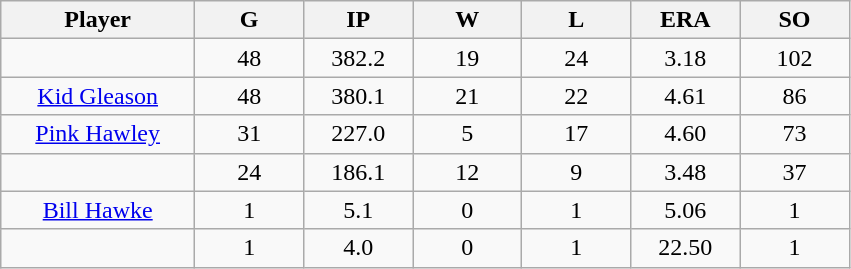<table class="wikitable sortable">
<tr>
<th bgcolor="#DDDDFF" width="16%">Player</th>
<th bgcolor="#DDDDFF" width="9%">G</th>
<th bgcolor="#DDDDFF" width="9%">IP</th>
<th bgcolor="#DDDDFF" width="9%">W</th>
<th bgcolor="#DDDDFF" width="9%">L</th>
<th bgcolor="#DDDDFF" width="9%">ERA</th>
<th bgcolor="#DDDDFF" width="9%">SO</th>
</tr>
<tr align="center">
<td></td>
<td>48</td>
<td>382.2</td>
<td>19</td>
<td>24</td>
<td>3.18</td>
<td>102</td>
</tr>
<tr align="center">
<td><a href='#'>Kid Gleason</a></td>
<td>48</td>
<td>380.1</td>
<td>21</td>
<td>22</td>
<td>4.61</td>
<td>86</td>
</tr>
<tr align=center>
<td><a href='#'>Pink Hawley</a></td>
<td>31</td>
<td>227.0</td>
<td>5</td>
<td>17</td>
<td>4.60</td>
<td>73</td>
</tr>
<tr align=center>
<td></td>
<td>24</td>
<td>186.1</td>
<td>12</td>
<td>9</td>
<td>3.48</td>
<td>37</td>
</tr>
<tr align="center">
<td><a href='#'>Bill Hawke</a></td>
<td>1</td>
<td>5.1</td>
<td>0</td>
<td>1</td>
<td>5.06</td>
<td>1</td>
</tr>
<tr align=center>
<td></td>
<td>1</td>
<td>4.0</td>
<td>0</td>
<td>1</td>
<td>22.50</td>
<td>1</td>
</tr>
</table>
